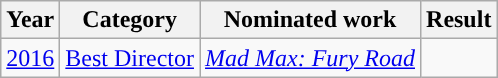<table class="wikitable">
<tr>
<th>Year</th>
<th>Category</th>
<th>Nominated work</th>
<th>Result</th>
</tr>
<tr>
<td><a href='#'>2016</a></td>
<td><a href='#'>Best Director</a></td>
<td><em><a href='#'>Mad Max: Fury Road</a></em></td>
<td></td>
</tr>
</table>
